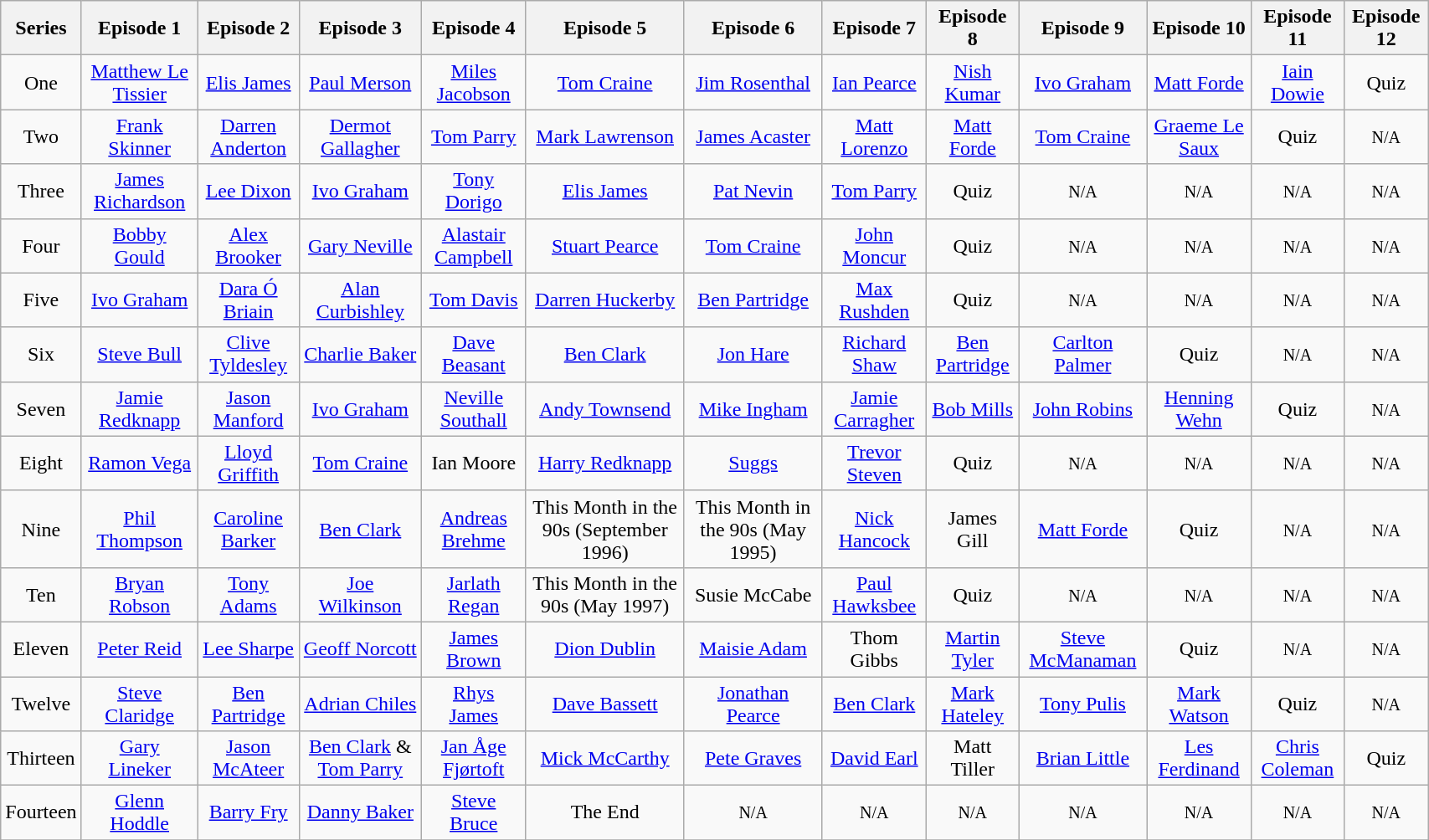<table class="wikitable sortable"  style=text-align:center;width:90%>
<tr>
<th>Series</th>
<th>Episode 1</th>
<th>Episode 2</th>
<th>Episode 3</th>
<th>Episode 4</th>
<th>Episode 5</th>
<th>Episode 6</th>
<th>Episode 7</th>
<th>Episode 8</th>
<th>Episode 9</th>
<th>Episode 10</th>
<th>Episode 11</th>
<th>Episode 12</th>
</tr>
<tr>
<td>One</td>
<td><a href='#'>Matthew Le Tissier</a></td>
<td><a href='#'>Elis James</a></td>
<td><a href='#'>Paul Merson</a></td>
<td><a href='#'>Miles Jacobson</a></td>
<td><a href='#'>Tom Craine</a></td>
<td><a href='#'>Jim Rosenthal</a></td>
<td><a href='#'>Ian Pearce</a></td>
<td><a href='#'>Nish Kumar</a></td>
<td><a href='#'>Ivo Graham</a></td>
<td><a href='#'>Matt Forde</a></td>
<td><a href='#'>Iain Dowie</a></td>
<td>Quiz</td>
</tr>
<tr>
<td>Two</td>
<td><a href='#'>Frank Skinner</a></td>
<td><a href='#'>Darren Anderton</a></td>
<td><a href='#'>Dermot Gallagher</a></td>
<td><a href='#'>Tom Parry</a></td>
<td><a href='#'>Mark Lawrenson</a></td>
<td><a href='#'>James Acaster</a></td>
<td><a href='#'>Matt Lorenzo</a></td>
<td><a href='#'>Matt Forde</a></td>
<td><a href='#'>Tom Craine</a></td>
<td><a href='#'>Graeme Le Saux</a></td>
<td>Quiz</td>
<td style="text-align:center"><span><small>N/A</small></span></td>
</tr>
<tr>
<td>Three</td>
<td><a href='#'>James Richardson</a></td>
<td><a href='#'>Lee Dixon</a></td>
<td><a href='#'>Ivo Graham</a></td>
<td><a href='#'>Tony Dorigo</a></td>
<td><a href='#'>Elis James</a></td>
<td><a href='#'>Pat Nevin</a></td>
<td><a href='#'>Tom Parry</a></td>
<td>Quiz</td>
<td style="text-align:center"><span><small>N/A</small></span></td>
<td style="text-align:center"><span><small>N/A</small></span></td>
<td style="text-align:center"><span><small>N/A</small></span></td>
<td style="text-align:center"><span><small>N/A</small></span></td>
</tr>
<tr>
<td>Four</td>
<td><a href='#'>Bobby Gould</a></td>
<td><a href='#'>Alex Brooker</a></td>
<td><a href='#'>Gary Neville</a></td>
<td><a href='#'>Alastair Campbell</a></td>
<td><a href='#'>Stuart Pearce</a></td>
<td><a href='#'>Tom Craine</a></td>
<td><a href='#'>John Moncur</a></td>
<td>Quiz</td>
<td style="text-align:center"><span><small>N/A</small></span></td>
<td style="text-align:center"><span><small>N/A</small></span></td>
<td style="text-align:center"><span><small>N/A</small></span></td>
<td style="text-align:center"><span><small>N/A</small></span></td>
</tr>
<tr>
<td>Five</td>
<td><a href='#'>Ivo Graham</a></td>
<td><a href='#'>Dara Ó Briain</a></td>
<td><a href='#'>Alan Curbishley</a></td>
<td><a href='#'>Tom Davis</a></td>
<td><a href='#'>Darren Huckerby</a></td>
<td><a href='#'>Ben Partridge</a></td>
<td><a href='#'>Max Rushden</a></td>
<td>Quiz</td>
<td style="text-align:center"><span><small>N/A</small></span></td>
<td style="text-align:center"><span><small>N/A</small></span></td>
<td style="text-align:center"><span><small>N/A</small></span></td>
<td style="text-align:center"><span><small>N/A</small></span></td>
</tr>
<tr>
<td>Six</td>
<td><a href='#'>Steve Bull</a></td>
<td><a href='#'>Clive Tyldesley</a></td>
<td><a href='#'>Charlie Baker</a></td>
<td><a href='#'>Dave Beasant</a></td>
<td><a href='#'>Ben Clark</a></td>
<td><a href='#'>Jon Hare</a></td>
<td><a href='#'>Richard Shaw</a></td>
<td><a href='#'>Ben Partridge</a></td>
<td><a href='#'>Carlton Palmer</a></td>
<td>Quiz</td>
<td style="text-align:center"><span><small>N/A</small></span></td>
<td style="text-align:center"><span><small>N/A</small></span></td>
</tr>
<tr>
<td>Seven</td>
<td><a href='#'>Jamie Redknapp</a></td>
<td><a href='#'>Jason Manford</a></td>
<td><a href='#'>Ivo Graham</a></td>
<td><a href='#'>Neville Southall</a></td>
<td><a href='#'>Andy Townsend</a></td>
<td><a href='#'>Mike Ingham</a></td>
<td><a href='#'>Jamie Carragher</a></td>
<td><a href='#'>Bob Mills</a></td>
<td><a href='#'>John Robins</a></td>
<td><a href='#'>Henning Wehn</a></td>
<td>Quiz</td>
<td style="text-align:center"><span><small>N/A</small></span></td>
</tr>
<tr>
<td>Eight</td>
<td><a href='#'>Ramon Vega</a></td>
<td><a href='#'>Lloyd Griffith</a></td>
<td><a href='#'>Tom Craine</a></td>
<td>Ian Moore</td>
<td><a href='#'>Harry Redknapp</a></td>
<td><a href='#'>Suggs</a></td>
<td><a href='#'>Trevor Steven</a></td>
<td>Quiz</td>
<td style="text-align:center"><span><small>N/A</small></span></td>
<td style="text-align:center"><span><small>N/A</small></span></td>
<td style="text-align:center"><span><small>N/A</small></span></td>
<td style="text-align:center"><span><small>N/A</small></span></td>
</tr>
<tr>
<td>Nine</td>
<td><a href='#'>Phil Thompson</a></td>
<td><a href='#'>Caroline Barker</a></td>
<td><a href='#'>Ben Clark</a></td>
<td><a href='#'>Andreas Brehme</a></td>
<td>This Month in the 90s (September 1996)</td>
<td>This Month in the 90s (May 1995)</td>
<td><a href='#'>Nick Hancock</a></td>
<td>James Gill</td>
<td><a href='#'>Matt Forde</a></td>
<td>Quiz</td>
<td style="text-align:center"><span><small>N/A</small></span></td>
<td style="text-align:center"><span><small>N/A</small></span></td>
</tr>
<tr>
<td>Ten</td>
<td><a href='#'>Bryan Robson</a></td>
<td><a href='#'>Tony Adams</a></td>
<td><a href='#'>Joe Wilkinson</a></td>
<td><a href='#'>Jarlath Regan</a></td>
<td>This Month in the 90s (May 1997)</td>
<td>Susie McCabe</td>
<td><a href='#'>Paul Hawksbee</a></td>
<td>Quiz</td>
<td style="text-align:center"><span><small>N/A</small></span></td>
<td style="text-align:center"><span><small>N/A</small></span></td>
<td style="text-align:center"><span><small>N/A</small></span></td>
<td style="text-align:center"><span><small>N/A</small></span></td>
</tr>
<tr>
<td>Eleven</td>
<td><a href='#'>Peter Reid</a></td>
<td><a href='#'>Lee Sharpe</a></td>
<td><a href='#'>Geoff Norcott</a></td>
<td><a href='#'>James Brown</a></td>
<td><a href='#'>Dion Dublin</a></td>
<td><a href='#'>Maisie Adam</a></td>
<td>Thom Gibbs</td>
<td><a href='#'>Martin Tyler</a></td>
<td><a href='#'>Steve McManaman</a></td>
<td>Quiz</td>
<td style="text-align:center"><span><small>N/A</small></span></td>
<td style="text-align:center"><span><small>N/A</small></span></td>
</tr>
<tr>
<td>Twelve</td>
<td><a href='#'>Steve Claridge</a></td>
<td><a href='#'>Ben Partridge</a></td>
<td><a href='#'>Adrian Chiles</a></td>
<td><a href='#'>Rhys James</a></td>
<td><a href='#'>Dave Bassett</a></td>
<td><a href='#'>Jonathan Pearce</a></td>
<td><a href='#'>Ben Clark</a></td>
<td><a href='#'>Mark Hateley</a></td>
<td><a href='#'>Tony Pulis</a></td>
<td><a href='#'>Mark Watson</a></td>
<td>Quiz</td>
<td style="text-align:center"><span><small>N/A</small></span></td>
</tr>
<tr>
<td>Thirteen</td>
<td><a href='#'>Gary Lineker</a></td>
<td><a href='#'>Jason McAteer</a></td>
<td><a href='#'>Ben Clark</a> & <a href='#'>Tom Parry</a></td>
<td><a href='#'>Jan Åge Fjørtoft</a></td>
<td><a href='#'>Mick McCarthy</a></td>
<td><a href='#'>Pete Graves</a></td>
<td><a href='#'>David Earl</a></td>
<td>Matt Tiller</td>
<td><a href='#'>Brian Little</a></td>
<td><a href='#'>Les Ferdinand</a></td>
<td><a href='#'>Chris Coleman</a></td>
<td>Quiz</td>
</tr>
<tr>
<td>Fourteen</td>
<td><a href='#'>Glenn Hoddle</a></td>
<td><a href='#'>Barry Fry</a></td>
<td><a href='#'>Danny Baker</a></td>
<td><a href='#'>Steve Bruce</a></td>
<td>The End</td>
<td style="text-align:center"><span><small>N/A</small></span></td>
<td style="text-align:center"><span><small>N/A</small></span></td>
<td style="text-align:center"><span><small>N/A</small></span></td>
<td style="text-align:center"><span><small>N/A</small></span></td>
<td style="text-align:center"><span><small>N/A</small></span></td>
<td style="text-align:center"><span><small>N/A</small></span></td>
<td style="text-align:center"><span><small>N/A</small></span></td>
</tr>
<tr>
</tr>
</table>
